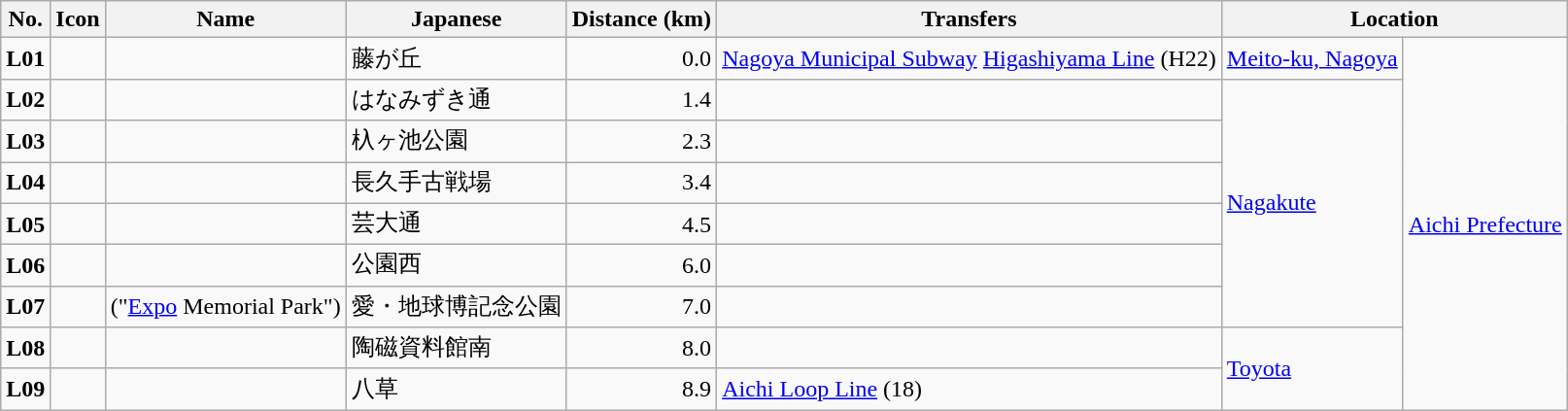<table class="wikitable">
<tr>
<th>No.</th>
<th>Icon</th>
<th>Name</th>
<th>Japanese</th>
<th>Distance (km)</th>
<th>Transfers</th>
<th colspan="2">Location</th>
</tr>
<tr>
<td><strong>L01</strong></td>
<td></td>
<td></td>
<td>藤が丘</td>
<td style="text-align:right;">0.0</td>
<td><a href='#'>Nagoya Municipal Subway</a> <a href='#'>Higashiyama Line</a> (H22)</td>
<td><a href='#'>Meito-ku, Nagoya</a></td>
<td rowspan="9"><a href='#'>Aichi Prefecture</a></td>
</tr>
<tr>
<td><strong>L02</strong></td>
<td></td>
<td></td>
<td>はなみずき通</td>
<td style="text-align:right;">1.4</td>
<td> </td>
<td rowspan="6"><a href='#'>Nagakute</a></td>
</tr>
<tr>
<td><strong>L03</strong></td>
<td></td>
<td></td>
<td>杁ヶ池公園</td>
<td style="text-align:right;">2.3</td>
<td> </td>
</tr>
<tr>
<td><strong>L04</strong></td>
<td></td>
<td></td>
<td>長久手古戦場</td>
<td style="text-align:right;">3.4</td>
<td> </td>
</tr>
<tr>
<td><strong>L05</strong></td>
<td></td>
<td></td>
<td>芸大通</td>
<td style="text-align:right;">4.5</td>
<td> </td>
</tr>
<tr>
<td><strong>L06</strong></td>
<td></td>
<td></td>
<td>公園西</td>
<td style="text-align:right;">6.0</td>
<td> </td>
</tr>
<tr>
<td><strong>L07</strong></td>
<td></td>
<td> ("<a href='#'>Expo</a> Memorial Park")</td>
<td>愛・地球博記念公園</td>
<td style="text-align:right;">7.0</td>
<td> </td>
</tr>
<tr>
<td><strong>L08</strong></td>
<td></td>
<td></td>
<td>陶磁資料館南</td>
<td style="text-align:right;">8.0</td>
<td> </td>
<td rowspan="2"><a href='#'>Toyota</a></td>
</tr>
<tr>
<td><strong>L09</strong></td>
<td></td>
<td></td>
<td>八草</td>
<td style="text-align:right;">8.9</td>
<td><a href='#'>Aichi Loop Line</a> (18)</td>
</tr>
</table>
